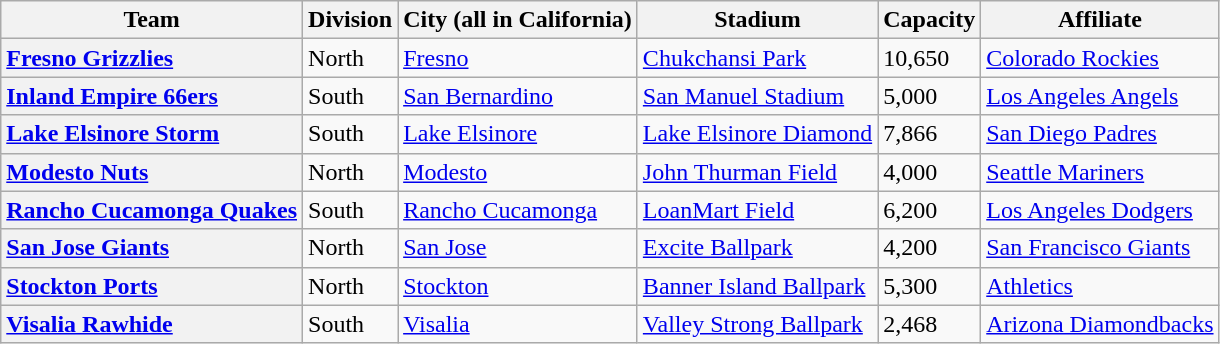<table class="wikitable sortable">
<tr>
<th scope="col">Team</th>
<th scope="col">Division</th>
<th scope="col">City (all in California)</th>
<th scope="col">Stadium</th>
<th scope="col">Capacity</th>
<th scope="col">Affiliate</th>
</tr>
<tr>
<th scope="row" style="text-align:left"><a href='#'>Fresno Grizzlies</a></th>
<td>North</td>
<td><a href='#'>Fresno</a></td>
<td><a href='#'>Chukchansi Park</a></td>
<td>10,650</td>
<td><a href='#'>Colorado Rockies</a></td>
</tr>
<tr>
<th scope="row" style="text-align:left"><a href='#'>Inland Empire 66ers</a></th>
<td>South</td>
<td><a href='#'>San Bernardino</a></td>
<td><a href='#'>San Manuel Stadium</a></td>
<td>5,000</td>
<td><a href='#'>Los Angeles Angels</a></td>
</tr>
<tr>
<th scope="row" style="text-align:left"><a href='#'>Lake Elsinore Storm</a></th>
<td>South</td>
<td><a href='#'>Lake Elsinore</a></td>
<td><a href='#'>Lake Elsinore Diamond</a></td>
<td>7,866</td>
<td><a href='#'>San Diego Padres</a></td>
</tr>
<tr>
<th scope="row" style="text-align:left"><a href='#'>Modesto Nuts</a></th>
<td>North</td>
<td><a href='#'>Modesto</a></td>
<td><a href='#'>John Thurman Field</a></td>
<td>4,000</td>
<td><a href='#'>Seattle Mariners</a></td>
</tr>
<tr>
<th scope="row" style="text-align:left"><a href='#'>Rancho Cucamonga Quakes</a></th>
<td>South</td>
<td><a href='#'>Rancho Cucamonga</a></td>
<td><a href='#'>LoanMart Field</a></td>
<td>6,200</td>
<td><a href='#'>Los Angeles Dodgers</a></td>
</tr>
<tr>
<th scope="row" style="text-align:left"><a href='#'>San Jose Giants</a></th>
<td>North</td>
<td><a href='#'>San Jose</a></td>
<td><a href='#'>Excite Ballpark</a></td>
<td>4,200</td>
<td><a href='#'>San Francisco Giants</a></td>
</tr>
<tr>
<th scope="row" style="text-align:left"><a href='#'>Stockton Ports</a></th>
<td>North</td>
<td><a href='#'>Stockton</a></td>
<td><a href='#'>Banner Island Ballpark</a></td>
<td>5,300</td>
<td><a href='#'>Athletics</a></td>
</tr>
<tr>
<th scope="row" style="text-align:left"><a href='#'>Visalia Rawhide</a></th>
<td>South</td>
<td><a href='#'>Visalia</a></td>
<td><a href='#'>Valley Strong Ballpark</a></td>
<td>2,468</td>
<td><a href='#'>Arizona Diamondbacks</a></td>
</tr>
</table>
